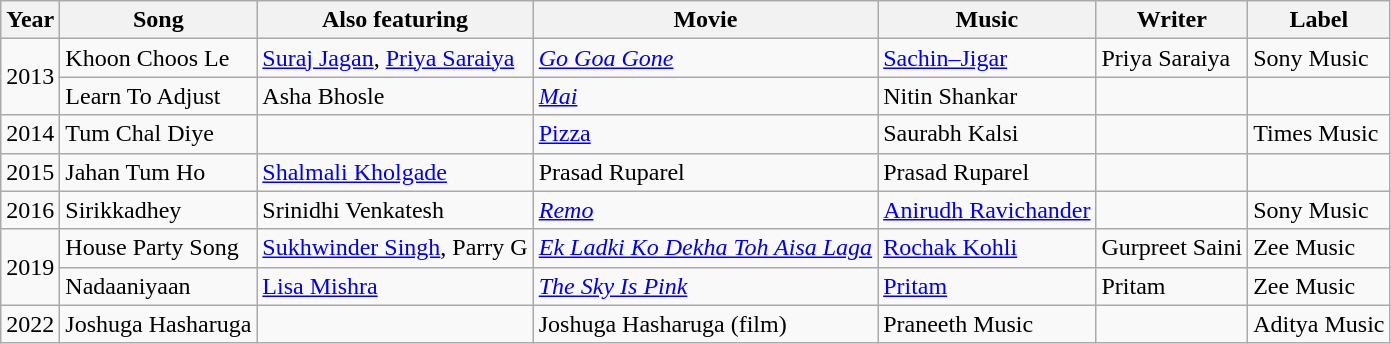<table class="wikitable">
<tr>
<th>Year</th>
<th>Song</th>
<th>Also featuring</th>
<th>Movie</th>
<th>Music</th>
<th>Writer</th>
<th>Label</th>
</tr>
<tr>
<td rowspan="2">2013</td>
<td>Khoon Choos Le</td>
<td><a href='#'>Suraj Jagan</a>, <a href='#'>Priya Saraiya</a></td>
<td><em><a href='#'>Go Goa Gone</a></em></td>
<td><a href='#'>Sachin–Jigar</a></td>
<td>Priya Saraiya</td>
<td>Sony Music</td>
</tr>
<tr>
<td>Learn To Adjust</td>
<td>Asha Bhosle</td>
<td><a href='#'><em>Mai</em></a></td>
<td>Nitin Shankar</td>
<td></td>
<td></td>
</tr>
<tr>
<td>2014</td>
<td>Tum Chal Diye</td>
<td></td>
<td><a href='#'>Pizza</a></td>
<td>Saurabh Kalsi</td>
<td></td>
<td>Times Music</td>
</tr>
<tr>
<td>2015</td>
<td>Jahan Tum Ho</td>
<td><a href='#'>Shalmali Kholgade</a></td>
<td>Prasad Ruparel</td>
<td>Prasad Ruparel</td>
<td></td>
<td></td>
</tr>
<tr>
<td>2016</td>
<td>Sirikkadhey</td>
<td>Srinidhi Venkatesh</td>
<td><em><a href='#'>Remo</a></em></td>
<td><a href='#'>Anirudh Ravichander</a></td>
<td></td>
<td>Sony Music</td>
</tr>
<tr>
<td rowspan="2">2019</td>
<td>House Party Song</td>
<td><a href='#'>Sukhwinder Singh</a>, Parry G</td>
<td><em><a href='#'>Ek Ladki Ko Dekha Toh Aisa Laga</a></em></td>
<td><a href='#'>Rochak Kohli</a></td>
<td>Gurpreet Saini</td>
<td>Zee Music</td>
</tr>
<tr>
<td>Nadaaniyaan</td>
<td><a href='#'>Lisa Mishra</a></td>
<td><em><a href='#'>The Sky Is Pink</a></em></td>
<td><a href='#'>Pritam</a></td>
<td>Pritam</td>
<td>Zee Music</td>
</tr>
<tr>
<td>2022</td>
<td>Joshuga Hasharuga</td>
<td></td>
<td>Joshuga Hasharuga (film)</td>
<td>Praneeth Music</td>
<td></td>
<td>Aditya Music</td>
</tr>
</table>
